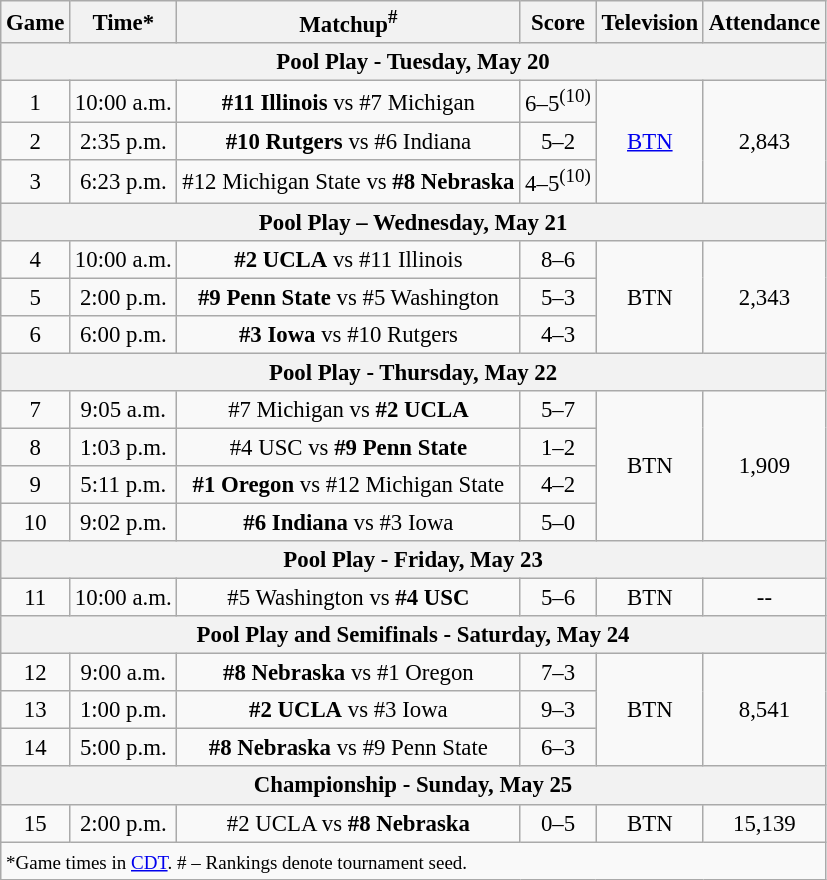<table class="wikitable" style="font-size: 95%">
<tr align="center">
<th>Game</th>
<th>Time*</th>
<th>Matchup<sup>#</sup></th>
<th>Score</th>
<th>Television</th>
<th>Attendance</th>
</tr>
<tr>
<th colspan=7>Pool Play - Tuesday, May 20</th>
</tr>
<tr>
<td style="text-align:center;">1</td>
<td style="text-align:center;">10:00 a.m.</td>
<td style="text-align:center;"><strong>#11 Illinois</strong> vs #7 Michigan</td>
<td style="text-align:center;">6–5<sup>(10)</sup></td>
<td rowspan="3" style="text-align:center;"><a href='#'>BTN</a></td>
<td rowspan="3" style="text-align:center;">2,843</td>
</tr>
<tr>
<td style="text-align:center;">2</td>
<td style="text-align:center;">2:35 p.m.</td>
<td style="text-align:center;"><strong>#10 Rutgers</strong> vs #6 Indiana</td>
<td style="text-align:center;">5–2</td>
</tr>
<tr>
<td style="text-align:center;">3</td>
<td style="text-align:center;">6:23 p.m.</td>
<td style="text-align:center;">#12 Michigan State vs <strong>#8 Nebraska</strong></td>
<td style="text-align:center;">4–5<sup>(10)</sup></td>
</tr>
<tr>
<th colspan=7>Pool Play – Wednesday, May 21</th>
</tr>
<tr>
<td style="text-align:center;">4</td>
<td style="text-align:center;">10:00 a.m.</td>
<td style="text-align:center;"><strong>#2 UCLA</strong> vs #11 Illinois</td>
<td style="text-align:center;">8–6</td>
<td rowspan="3" style="text-align:center;">BTN</td>
<td rowspan="3" style="text-align:center;">2,343</td>
</tr>
<tr>
<td style="text-align:center;">5</td>
<td style="text-align:center;">2:00 p.m.</td>
<td style="text-align:center;"><strong>#9 Penn State</strong> vs #5 Washington</td>
<td style="text-align:center;">5–3</td>
</tr>
<tr>
<td style="text-align:center;">6</td>
<td style="text-align:center;">6:00 p.m.</td>
<td style="text-align:center;"><strong>#3 Iowa</strong> vs #10 Rutgers</td>
<td style="text-align:center;">4–3</td>
</tr>
<tr>
<th colspan=7>Pool Play - Thursday, May 22</th>
</tr>
<tr>
<td style="text-align:center;">7</td>
<td style="text-align:center;">9:05 a.m.</td>
<td style="text-align:center;">#7 Michigan vs <strong>#2 UCLA</strong></td>
<td style="text-align:center;">5–7</td>
<td rowspan="4" style="text-align:center;">BTN</td>
<td rowspan="4" style="text-align:center;">1,909</td>
</tr>
<tr>
<td style="text-align:center;">8</td>
<td style="text-align:center;">1:03 p.m.</td>
<td style="text-align:center;">#4 USC vs <strong>#9 Penn State</strong></td>
<td style="text-align:center;">1–2</td>
</tr>
<tr>
<td style="text-align:center;">9</td>
<td style="text-align:center;">5:11 p.m.</td>
<td style="text-align:center;"><strong>#1 Oregon</strong> vs #12 Michigan State</td>
<td style="text-align:center;">4–2</td>
</tr>
<tr>
<td style="text-align:center;">10</td>
<td style="text-align:center;">9:02 p.m.</td>
<td style="text-align:center;"><strong>#6 Indiana</strong> vs #3 Iowa</td>
<td style="text-align:center;">5–0</td>
</tr>
<tr>
<th colspan=7>Pool Play - Friday, May 23</th>
</tr>
<tr>
<td style="text-align:center;">11</td>
<td style="text-align:center;">10:00 a.m.</td>
<td style="text-align:center;">#5 Washington vs <strong>#4 USC</strong></td>
<td style="text-align:center;">5–6</td>
<td rowspan="1" style="text-align:center;">BTN</td>
<td rowspan="1" style="text-align:center;">--</td>
</tr>
<tr>
<th colspan=7>Pool Play and Semifinals - Saturday, May 24</th>
</tr>
<tr>
<td style="text-align:center;">12</td>
<td style="text-align:center;">9:00 a.m.</td>
<td style="text-align:center;"><strong>#8 Nebraska</strong> vs #1 Oregon</td>
<td style="text-align:center;">7–3</td>
<td rowspan="3" style="text-align:center;">BTN</td>
<td rowspan="3" style="text-align:center;">8,541</td>
</tr>
<tr>
<td style="text-align:center;">13</td>
<td style="text-align:center;">1:00 p.m.</td>
<td style="text-align:center;"><strong>#2 UCLA</strong> vs #3 Iowa</td>
<td style="text-align:center;">9–3</td>
</tr>
<tr>
<td style="text-align:center;">14</td>
<td style="text-align:center;">5:00 p.m.</td>
<td style="text-align:center;"><strong>#8 Nebraska</strong> vs #9 Penn State</td>
<td style="text-align:center;">6–3</td>
</tr>
<tr>
<th colspan=7>Championship - Sunday, May 25</th>
</tr>
<tr>
<td style="text-align:center;">15</td>
<td style="text-align:center;">2:00 p.m.</td>
<td style="text-align:center;">#2 UCLA vs <strong>#8 Nebraska</strong></td>
<td style="text-align:center;">0–5</td>
<td style="text-align:center;">BTN</td>
<td style="text-align:center;">15,139</td>
</tr>
<tr>
<td colspan=7><small>*Game times in <a href='#'>CDT</a>. # – Rankings denote tournament seed.</small></td>
</tr>
</table>
